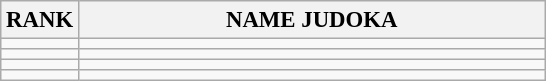<table class="wikitable" style="font-size:95%;">
<tr>
<th>RANK</th>
<th align="left" style="width: 20em">NAME JUDOKA</th>
</tr>
<tr>
<td align="center"></td>
<td></td>
</tr>
<tr>
<td align="center"></td>
<td></td>
</tr>
<tr>
<td align="center"></td>
<td></td>
</tr>
<tr>
<td align="center"></td>
<td></td>
</tr>
</table>
